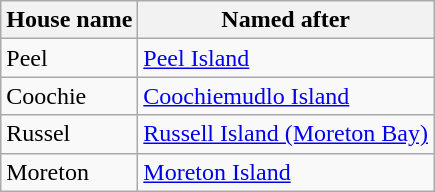<table class="wikitable">
<tr>
<th>House name</th>
<th>Named after</th>
</tr>
<tr style=>
<td>Peel</td>
<td><a href='#'>Peel Island</a></td>
</tr>
<tr style=>
<td>Coochie</td>
<td><a href='#'>Coochiemudlo Island</a></td>
</tr>
<tr style=>
<td>Russel</td>
<td><a href='#'>Russell Island (Moreton Bay)</a></td>
</tr>
<tr style=>
<td>Moreton</td>
<td><a href='#'>Moreton Island</a></td>
</tr>
</table>
